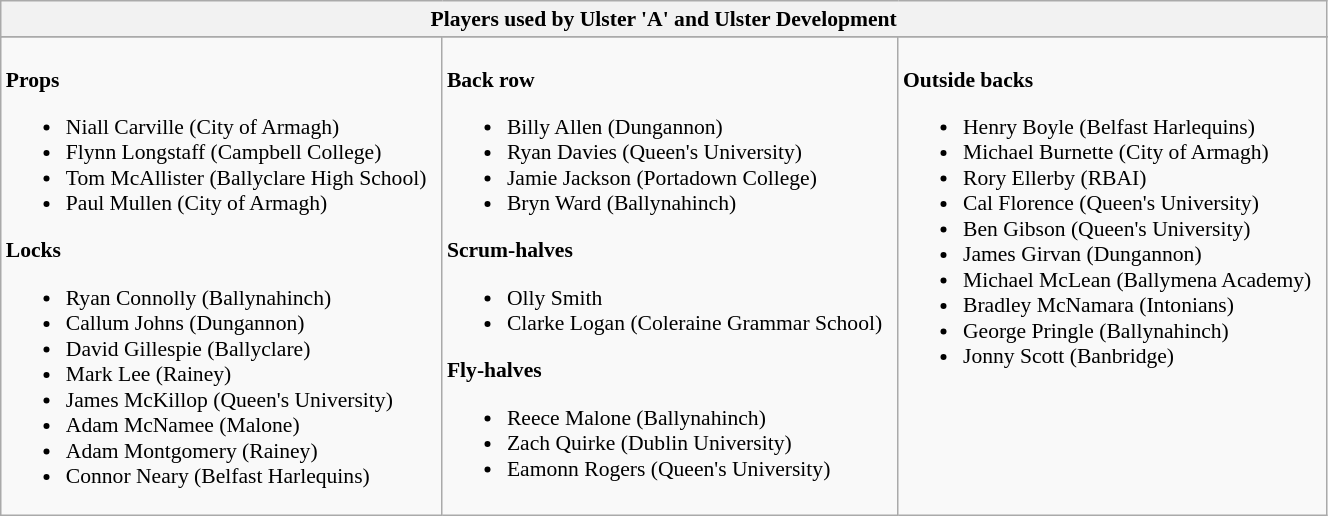<table class="wikitable" style="text-align:left; font-size:90%; width:70%">
<tr>
<th colspan="100%">Players used by Ulster 'A' and Ulster Development</th>
</tr>
<tr>
</tr>
<tr valign="top">
<td><br><strong>Props</strong><ul><li> Niall Carville (City of Armagh)</li><li> Flynn Longstaff (Campbell College)</li><li> Tom McAllister (Ballyclare High School)</li><li> Paul Mullen (City of Armagh)</li></ul><strong>Locks</strong><ul><li> Ryan Connolly (Ballynahinch)</li><li> Callum Johns (Dungannon)</li><li> David Gillespie (Ballyclare)</li><li> Mark Lee (Rainey)</li><li> James McKillop (Queen's University)</li><li> Adam McNamee (Malone)</li><li> Adam Montgomery (Rainey)</li><li> Connor Neary (Belfast Harlequins)</li></ul></td>
<td><br><strong>Back row</strong><ul><li> Billy Allen (Dungannon)</li><li> Ryan Davies (Queen's University)</li><li> Jamie Jackson (Portadown College)</li><li> Bryn Ward (Ballynahinch)</li></ul><strong>Scrum-halves</strong><ul><li> Olly Smith</li><li> Clarke Logan (Coleraine Grammar School)</li></ul><strong>Fly-halves</strong><ul><li> Reece Malone (Ballynahinch)</li><li> Zach Quirke (Dublin University)</li><li> Eamonn Rogers (Queen's University)</li></ul></td>
<td><br><strong>Outside backs</strong><ul><li> Henry Boyle (Belfast Harlequins)</li><li> Michael Burnette (City of Armagh)</li><li> Rory Ellerby (RBAI)</li><li> Cal Florence (Queen's University)</li><li> Ben Gibson (Queen's University)</li><li> James Girvan (Dungannon)</li><li> Michael McLean (Ballymena Academy)</li><li> Bradley McNamara (Intonians)</li><li> George Pringle (Ballynahinch)</li><li> Jonny Scott (Banbridge)</li></ul></td>
</tr>
</table>
